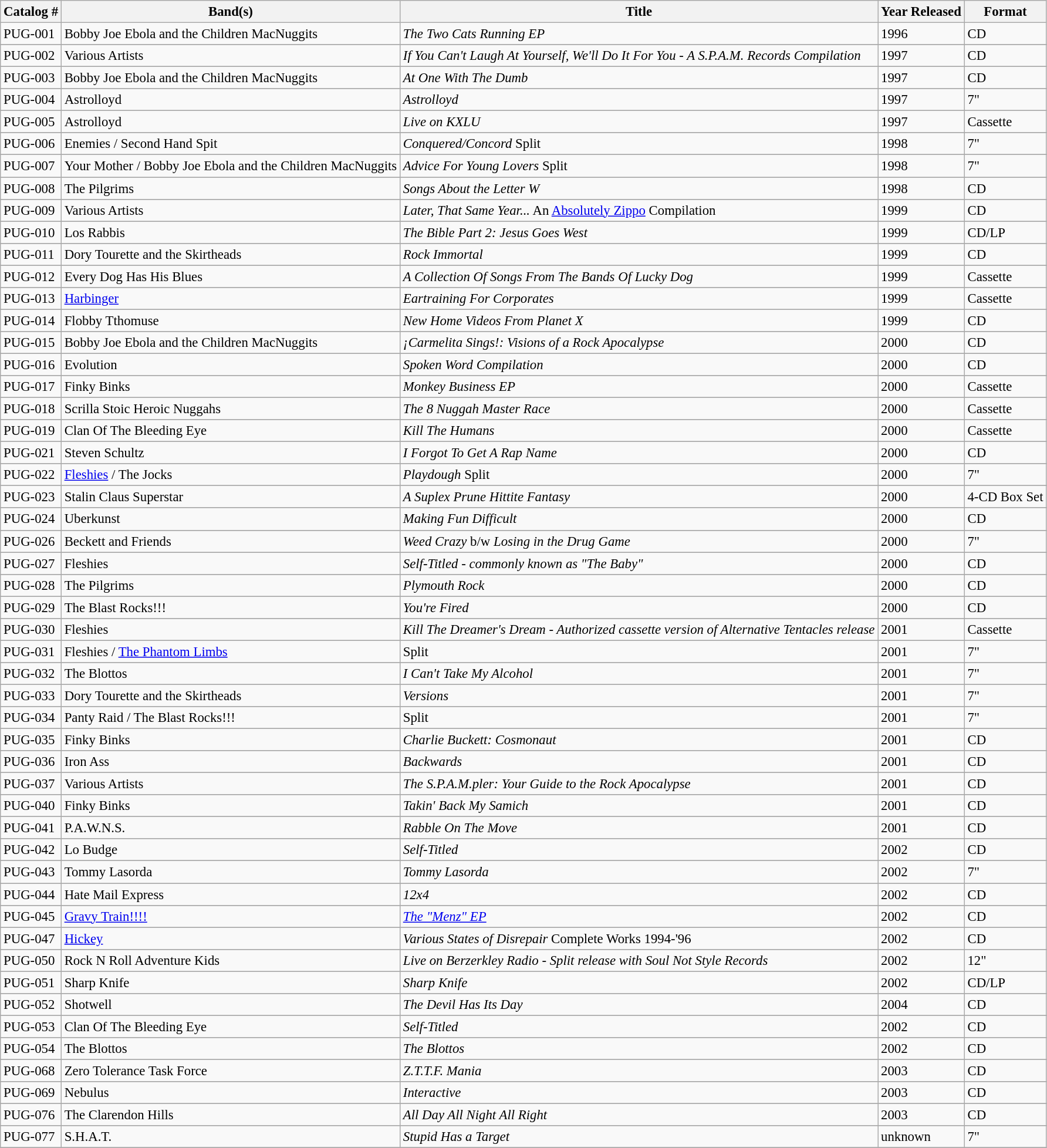<table class="wikitable" style="margin: 1em 1em 1em 0; border-collapse: collapse; font-size: 95%;">
<tr>
<th><strong>Catalog #</strong></th>
<th><strong>Band(s)</strong></th>
<th><strong>Title</strong></th>
<th><strong>Year Released</strong></th>
<th><strong>Format</strong></th>
</tr>
<tr>
<td>PUG-001</td>
<td>Bobby Joe Ebola and the Children MacNuggits</td>
<td><em>The Two Cats Running EP</em></td>
<td>1996</td>
<td>CD</td>
</tr>
<tr>
</tr>
<tr>
<td>PUG-002</td>
<td>Various Artists</td>
<td><em>If You Can't Laugh At Yourself, We'll Do It For You - A S.P.A.M. Records Compilation</em></td>
<td>1997</td>
<td>CD</td>
</tr>
<tr>
</tr>
<tr>
<td>PUG-003</td>
<td>Bobby Joe Ebola and the Children MacNuggits</td>
<td><em>At One With The Dumb</em></td>
<td>1997</td>
<td>CD</td>
</tr>
<tr>
</tr>
<tr>
<td>PUG-004</td>
<td>Astrolloyd</td>
<td><em>Astrolloyd</em></td>
<td>1997</td>
<td>7"</td>
</tr>
<tr>
</tr>
<tr>
<td>PUG-005</td>
<td>Astrolloyd</td>
<td><em>Live on KXLU</em></td>
<td>1997</td>
<td>Cassette</td>
</tr>
<tr>
</tr>
<tr>
<td>PUG-006</td>
<td>Enemies / Second Hand Spit</td>
<td><em>Conquered/Concord</em> Split</td>
<td>1998</td>
<td>7"</td>
</tr>
<tr>
</tr>
<tr>
<td>PUG-007</td>
<td>Your Mother / Bobby Joe Ebola and the Children MacNuggits</td>
<td><em>Advice For Young Lovers</em> Split</td>
<td>1998</td>
<td>7"</td>
</tr>
<tr>
</tr>
<tr>
<td>PUG-008</td>
<td>The Pilgrims</td>
<td><em>Songs About the Letter W</em></td>
<td>1998</td>
<td>CD</td>
</tr>
<tr>
</tr>
<tr>
<td>PUG-009</td>
<td>Various Artists</td>
<td><em>Later, That Same Year...</em> An <a href='#'>Absolutely Zippo</a> Compilation</td>
<td>1999</td>
<td>CD</td>
</tr>
<tr>
</tr>
<tr>
<td>PUG-010</td>
<td>Los Rabbis</td>
<td><em>The Bible Part 2: Jesus Goes West</em></td>
<td>1999</td>
<td>CD/LP</td>
</tr>
<tr>
</tr>
<tr>
<td>PUG-011</td>
<td>Dory Tourette and the Skirtheads</td>
<td><em>Rock Immortal</em></td>
<td>1999</td>
<td>CD</td>
</tr>
<tr>
</tr>
<tr>
<td>PUG-012</td>
<td>Every Dog Has His Blues</td>
<td><em>A Collection Of Songs From The Bands Of Lucky Dog </em></td>
<td>1999</td>
<td>Cassette</td>
</tr>
<tr>
</tr>
<tr>
<td>PUG-013</td>
<td><a href='#'>Harbinger</a></td>
<td><em>Eartraining For Corporates</em></td>
<td>1999</td>
<td>Cassette</td>
</tr>
<tr>
</tr>
<tr>
<td>PUG-014</td>
<td>Flobby Tthomuse</td>
<td><em>New Home Videos From Planet X</em></td>
<td>1999</td>
<td>CD</td>
</tr>
<tr>
</tr>
<tr>
<td>PUG-015</td>
<td>Bobby Joe Ebola and the Children MacNuggits</td>
<td><em>¡Carmelita Sings!: Visions of a Rock Apocalypse</em></td>
<td>2000</td>
<td>CD</td>
</tr>
<tr>
</tr>
<tr>
<td>PUG-016</td>
<td>Evolution</td>
<td><em>Spoken Word Compilation</em></td>
<td>2000</td>
<td>CD</td>
</tr>
<tr>
</tr>
<tr>
<td>PUG-017</td>
<td>Finky Binks</td>
<td><em>Monkey Business EP</em></td>
<td>2000</td>
<td>Cassette</td>
</tr>
<tr>
</tr>
<tr>
<td>PUG-018</td>
<td>Scrilla Stoic Heroic Nuggahs</td>
<td><em>The 8 Nuggah Master Race</em></td>
<td>2000</td>
<td>Cassette</td>
</tr>
<tr>
</tr>
<tr>
<td>PUG-019</td>
<td>Clan Of The Bleeding Eye</td>
<td><em>Kill The Humans</em></td>
<td>2000</td>
<td>Cassette</td>
</tr>
<tr>
</tr>
<tr>
<td>PUG-021</td>
<td>Steven Schultz</td>
<td><em>I Forgot To Get A Rap Name</em></td>
<td>2000</td>
<td>CD</td>
</tr>
<tr>
</tr>
<tr>
<td>PUG-022</td>
<td><a href='#'>Fleshies</a> / The Jocks</td>
<td><em>Playdough</em> Split</td>
<td>2000</td>
<td>7"</td>
</tr>
<tr>
</tr>
<tr>
<td>PUG-023</td>
<td>Stalin Claus Superstar</td>
<td><em>A Suplex Prune Hittite Fantasy</em></td>
<td>2000</td>
<td>4-CD Box Set</td>
</tr>
<tr>
</tr>
<tr>
<td>PUG-024</td>
<td>Uberkunst</td>
<td><em>Making Fun Difficult</em></td>
<td>2000</td>
<td>CD</td>
</tr>
<tr>
</tr>
<tr>
<td>PUG-026</td>
<td>Beckett and Friends</td>
<td><em>Weed Crazy</em> b/w <em>Losing in the Drug Game</em></td>
<td>2000</td>
<td>7"</td>
</tr>
<tr>
</tr>
<tr>
<td>PUG-027</td>
<td>Fleshies</td>
<td><em>Self-Titled - commonly known as "The Baby"</em></td>
<td>2000</td>
<td>CD</td>
</tr>
<tr>
</tr>
<tr>
<td>PUG-028</td>
<td>The Pilgrims</td>
<td><em>Plymouth Rock</em></td>
<td>2000</td>
<td>CD</td>
</tr>
<tr>
</tr>
<tr>
<td>PUG-029</td>
<td>The Blast Rocks!!!</td>
<td><em>You're Fired</em></td>
<td>2000</td>
<td>CD</td>
</tr>
<tr>
</tr>
<tr>
<td>PUG-030</td>
<td>Fleshies</td>
<td><em>Kill The Dreamer's Dream - Authorized cassette version of Alternative Tentacles release</em></td>
<td>2001</td>
<td>Cassette</td>
</tr>
<tr>
</tr>
<tr>
<td>PUG-031</td>
<td>Fleshies / <a href='#'>The Phantom Limbs</a></td>
<td>Split</td>
<td>2001</td>
<td>7"</td>
</tr>
<tr>
</tr>
<tr>
<td>PUG-032</td>
<td>The Blottos</td>
<td><em>I Can't Take My Alcohol</em></td>
<td>2001</td>
<td>7"</td>
</tr>
<tr>
</tr>
<tr>
<td>PUG-033</td>
<td>Dory Tourette and the Skirtheads</td>
<td><em>Versions</em></td>
<td>2001</td>
<td>7"</td>
</tr>
<tr>
</tr>
<tr>
<td>PUG-034</td>
<td>Panty Raid / The Blast Rocks!!!</td>
<td>Split</td>
<td>2001</td>
<td>7"</td>
</tr>
<tr>
</tr>
<tr>
<td>PUG-035</td>
<td>Finky Binks</td>
<td><em>Charlie Buckett: Cosmonaut</em></td>
<td>2001</td>
<td>CD</td>
</tr>
<tr>
</tr>
<tr>
<td>PUG-036</td>
<td>Iron Ass</td>
<td><em>Backwards</em></td>
<td>2001</td>
<td>CD</td>
</tr>
<tr>
</tr>
<tr>
<td>PUG-037</td>
<td>Various Artists</td>
<td><em>The S.P.A.M.pler: Your Guide to the Rock Apocalypse</em></td>
<td>2001</td>
<td>CD</td>
</tr>
<tr>
</tr>
<tr>
<td>PUG-040</td>
<td>Finky Binks</td>
<td><em>Takin' Back My Samich</em></td>
<td>2001</td>
<td>CD</td>
</tr>
<tr>
</tr>
<tr>
<td>PUG-041</td>
<td>P.A.W.N.S.</td>
<td><em>Rabble On The Move</em></td>
<td>2001</td>
<td>CD</td>
</tr>
<tr>
</tr>
<tr>
<td>PUG-042</td>
<td>Lo Budge</td>
<td><em>Self-Titled</em></td>
<td>2002</td>
<td>CD</td>
</tr>
<tr>
</tr>
<tr>
<td>PUG-043</td>
<td>Tommy Lasorda</td>
<td><em>Tommy Lasorda</em></td>
<td>2002</td>
<td>7"</td>
</tr>
<tr>
</tr>
<tr>
<td>PUG-044</td>
<td>Hate Mail Express</td>
<td><em>12x4</em></td>
<td>2002</td>
<td>CD</td>
</tr>
<tr>
</tr>
<tr>
<td>PUG-045</td>
<td><a href='#'>Gravy Train!!!!</a></td>
<td><em><a href='#'>The "Menz" EP</a></em></td>
<td>2002</td>
<td>CD</td>
</tr>
<tr>
</tr>
<tr>
<td>PUG-047</td>
<td><a href='#'>Hickey</a></td>
<td><em>Various States of Disrepair</em> Complete Works 1994-'96</td>
<td>2002</td>
<td>CD</td>
</tr>
<tr>
</tr>
<tr>
<td>PUG-050</td>
<td>Rock N Roll Adventure Kids</td>
<td><em>Live on Berzerkley Radio - Split release with Soul Not Style Records</em></td>
<td>2002</td>
<td>12"</td>
</tr>
<tr>
</tr>
<tr>
<td>PUG-051</td>
<td>Sharp Knife</td>
<td><em>Sharp Knife</em></td>
<td>2002</td>
<td>CD/LP</td>
</tr>
<tr>
</tr>
<tr>
<td>PUG-052</td>
<td>Shotwell</td>
<td><em>The Devil Has Its Day</em></td>
<td>2004</td>
<td>CD</td>
</tr>
<tr>
</tr>
<tr>
<td>PUG-053</td>
<td>Clan Of The Bleeding Eye</td>
<td><em>Self-Titled</em></td>
<td>2002</td>
<td>CD</td>
</tr>
<tr>
</tr>
<tr>
<td>PUG-054</td>
<td>The Blottos</td>
<td><em>The Blottos</em></td>
<td>2002</td>
<td>CD</td>
</tr>
<tr>
</tr>
<tr>
<td>PUG-068</td>
<td>Zero Tolerance Task Force</td>
<td><em>Z.T.T.F. Mania</em></td>
<td>2003</td>
<td>CD</td>
</tr>
<tr>
</tr>
<tr>
<td>PUG-069</td>
<td>Nebulus</td>
<td><em>Interactive</em></td>
<td>2003</td>
<td>CD</td>
</tr>
<tr>
</tr>
<tr>
<td>PUG-076</td>
<td>The Clarendon Hills</td>
<td><em>All Day All Night All Right</em></td>
<td>2003</td>
<td>CD</td>
</tr>
<tr>
</tr>
<tr>
<td>PUG-077</td>
<td>S.H.A.T.</td>
<td><em>Stupid Has a Target</em></td>
<td>unknown</td>
<td>7"</td>
</tr>
<tr>
</tr>
</table>
